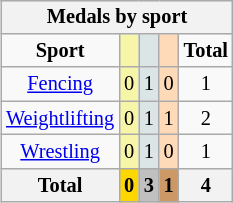<table class="wikitable" style="font-size:85%; float:right;">
<tr style="background:#efefef;">
<th colspan=7>Medals by sport</th>
</tr>
<tr align=center>
<td><strong>Sport</strong></td>
<td style="background:#f7f6a8;"></td>
<td style="background:#dce5e5;"></td>
<td style="background:#ffdab9;"></td>
<td><strong>Total</strong></td>
</tr>
<tr align=center>
<td><a href='#'>Fencing</a></td>
<td style="background:#f7f6a8;">0</td>
<td style="background:#dce5e5;">1</td>
<td style="background:#ffdab9;">0</td>
<td>1</td>
</tr>
<tr align=center>
<td><a href='#'>Weightlifting</a></td>
<td style="background:#f7f6a8;">0</td>
<td style="background:#dce5e5;">1</td>
<td style="background:#ffdab9;">1</td>
<td>2</td>
</tr>
<tr align=center>
<td><a href='#'>Wrestling</a></td>
<td style="background:#f7f6a8;">0</td>
<td style="background:#dce5e5;">1</td>
<td style="background:#ffdab9;">0</td>
<td>1</td>
</tr>
<tr align=center>
<th>Total</th>
<th style="background:gold;">0</th>
<th style="background:silver;">3</th>
<th style="background:#c96;">1</th>
<th>4</th>
</tr>
</table>
